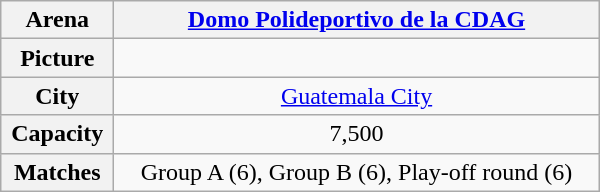<table class="wikitable" width="400">
<tr>
<th>Arena</th>
<th align="center"><a href='#'>Domo Polideportivo de la CDAG</a></th>
</tr>
<tr>
<th>Picture</th>
<td align="center"></td>
</tr>
<tr>
<th>City</th>
<td align="center"><a href='#'>Guatemala City</a></td>
</tr>
<tr>
<th>Capacity</th>
<td align="center">7,500</td>
</tr>
<tr>
<th>Matches</th>
<td align="center">Group A (6), Group B (6),  Play-off round (6)</td>
</tr>
</table>
